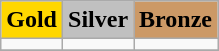<table class="wikitable">
<tr align="center">
<td bgcolor="gold"><strong>Gold</strong></td>
<td bgcolor="silver"><strong>Silver</strong></td>
<td bgcolor="CC9966"><strong>Bronze</strong></td>
</tr>
<tr valign="top">
<td></td>
<td></td>
<td></td>
</tr>
<tr>
</tr>
</table>
